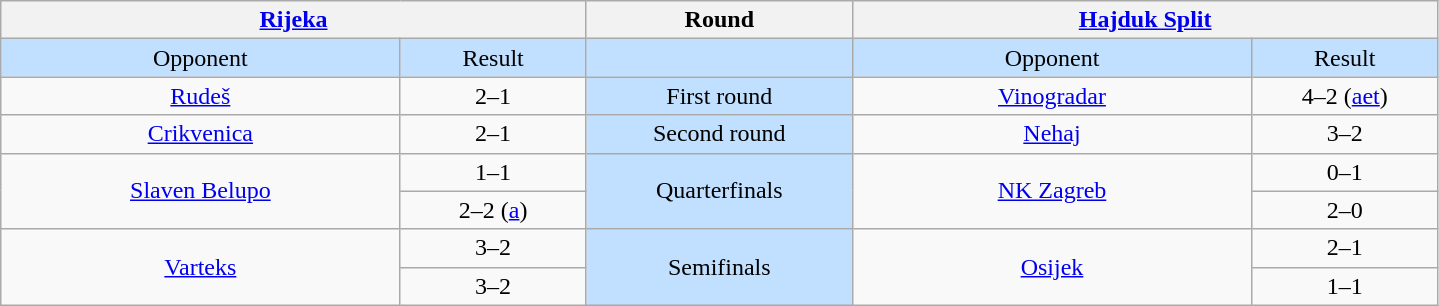<table class="wikitable" style="text-align: center;">
<tr>
<th colspan=2><a href='#'>Rijeka</a></th>
<th>Round</th>
<th colspan=2><a href='#'>Hajduk Split</a></th>
</tr>
<tr bgcolor=#c1e0ff>
<td width=15%>Opponent</td>
<td width=7%>Result</td>
<td width=10%></td>
<td width=15%>Opponent</td>
<td width=7%>Result</td>
</tr>
<tr>
<td rowspan=1 align=center><a href='#'>Rudeš</a></td>
<td>2–1</td>
<td rowspan=1 bgcolor=#c1e0ff>First round</td>
<td rowspan=1 align=center><a href='#'>Vinogradar</a></td>
<td>4–2 (<a href='#'>aet</a>)</td>
</tr>
<tr>
<td rowspan=1 align=center><a href='#'>Crikvenica</a></td>
<td>2–1</td>
<td rowspan=1 bgcolor=#c1e0ff>Second round</td>
<td rowspan=1 align=center><a href='#'>Nehaj</a></td>
<td>3–2</td>
</tr>
<tr>
<td rowspan=2 align=center><a href='#'>Slaven Belupo</a></td>
<td>1–1</td>
<td rowspan=2 bgcolor=#c1e0ff>Quarterfinals</td>
<td rowspan=2 align=center><a href='#'>NK Zagreb</a></td>
<td>0–1</td>
</tr>
<tr>
<td>2–2 (<a href='#'>a</a>)</td>
<td>2–0</td>
</tr>
<tr>
<td rowspan=2 align=center><a href='#'>Varteks</a></td>
<td>3–2</td>
<td rowspan=2 bgcolor=#c1e0ff>Semifinals</td>
<td rowspan=2 align=center><a href='#'>Osijek</a></td>
<td>2–1</td>
</tr>
<tr>
<td>3–2</td>
<td>1–1</td>
</tr>
</table>
